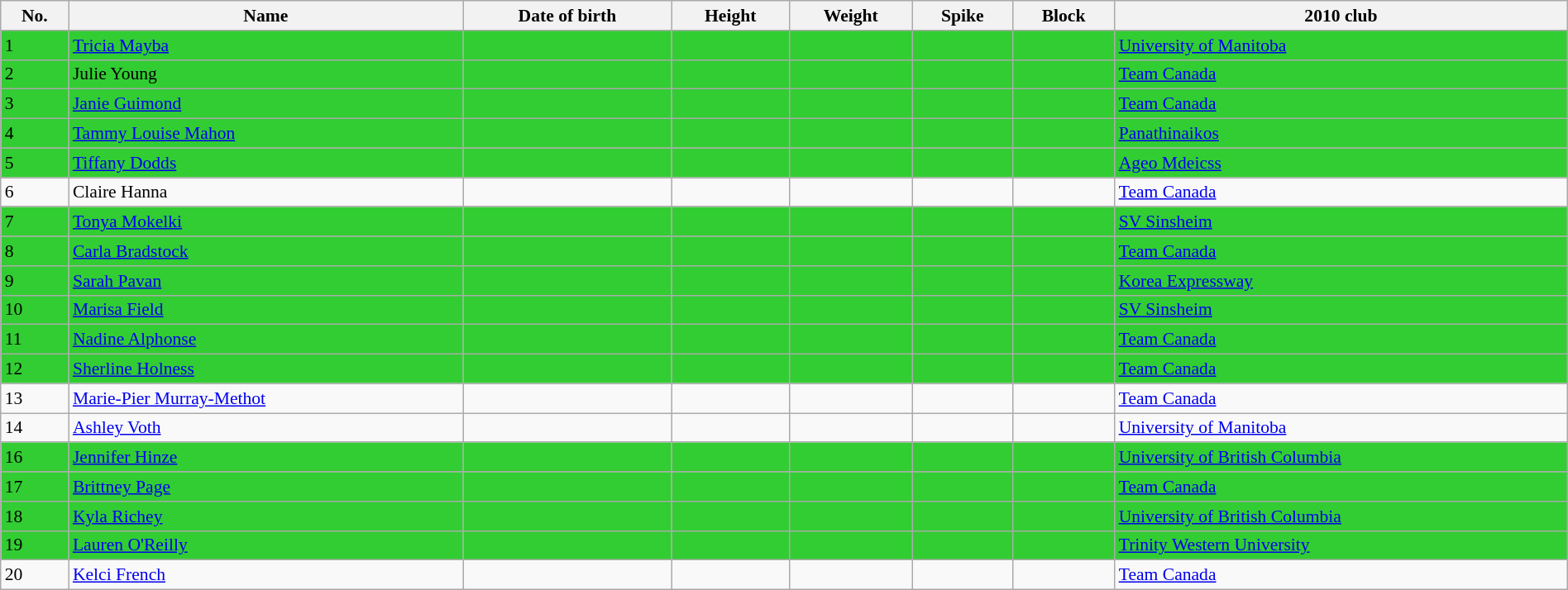<table class=wikitable sortable style=font-size:90%; text-align:center; width=100%>
<tr>
<th>No.</th>
<th>Name</th>
<th>Date of birth</th>
<th>Height</th>
<th>Weight</th>
<th>Spike</th>
<th>Block</th>
<th>2010 club</th>
</tr>
<tr style="background:limegreen">
<td>1</td>
<td align=left><a href='#'>Tricia Mayba</a></td>
<td align=right></td>
<td></td>
<td></td>
<td></td>
<td></td>
<td align=left><a href='#'>University of Manitoba</a></td>
</tr>
<tr style="background:limegreen">
<td>2</td>
<td align=left>Julie Young</td>
<td align=right></td>
<td></td>
<td></td>
<td></td>
<td></td>
<td align=left><a href='#'>Team Canada</a></td>
</tr>
<tr style="background:limegreen">
<td>3</td>
<td align=left><a href='#'>Janie Guimond</a></td>
<td align=right></td>
<td></td>
<td></td>
<td></td>
<td></td>
<td align=left><a href='#'>Team Canada</a></td>
</tr>
<tr style="background:limegreen">
<td>4</td>
<td align=left><a href='#'>Tammy Louise Mahon</a></td>
<td align=right></td>
<td></td>
<td></td>
<td></td>
<td></td>
<td align=left><a href='#'>Panathinaikos</a></td>
</tr>
<tr style="background:limegreen">
<td>5</td>
<td align=left><a href='#'>Tiffany Dodds</a></td>
<td align=right></td>
<td></td>
<td></td>
<td></td>
<td></td>
<td align=left><a href='#'>Ageo Mdeicss</a></td>
</tr>
<tr>
<td>6</td>
<td align=left>Claire Hanna</td>
<td align=right></td>
<td></td>
<td></td>
<td></td>
<td></td>
<td align=left><a href='#'>Team Canada</a></td>
</tr>
<tr style="background:limegreen">
<td>7</td>
<td align=left><a href='#'>Tonya Mokelki</a></td>
<td align=right></td>
<td></td>
<td></td>
<td></td>
<td></td>
<td align=left><a href='#'>SV Sinsheim</a></td>
</tr>
<tr style="background:limegreen">
<td>8</td>
<td align=left><a href='#'>Carla Bradstock</a></td>
<td align=right></td>
<td></td>
<td></td>
<td></td>
<td></td>
<td align=left><a href='#'>Team Canada</a></td>
</tr>
<tr style="background:limegreen">
<td>9</td>
<td align=left><a href='#'>Sarah Pavan</a></td>
<td align=right></td>
<td></td>
<td></td>
<td></td>
<td></td>
<td align=left><a href='#'>Korea Expressway</a></td>
</tr>
<tr style="background:limegreen">
<td>10</td>
<td align=left><a href='#'>Marisa Field</a></td>
<td align=right></td>
<td></td>
<td></td>
<td></td>
<td></td>
<td align=left><a href='#'>SV Sinsheim</a></td>
</tr>
<tr style="background:limegreen">
<td>11</td>
<td align=left><a href='#'>Nadine Alphonse</a></td>
<td align=right></td>
<td></td>
<td></td>
<td></td>
<td></td>
<td align=left><a href='#'>Team Canada</a></td>
</tr>
<tr style="background:limegreen">
<td>12</td>
<td align=left><a href='#'>Sherline Holness</a></td>
<td align=right></td>
<td></td>
<td></td>
<td></td>
<td></td>
<td align=left><a href='#'>Team Canada</a></td>
</tr>
<tr>
<td>13</td>
<td align=left><a href='#'>Marie-Pier Murray-Methot</a></td>
<td align=right></td>
<td></td>
<td></td>
<td></td>
<td></td>
<td align=left><a href='#'>Team Canada</a></td>
</tr>
<tr>
<td>14</td>
<td align=left><a href='#'>Ashley Voth</a></td>
<td align=right></td>
<td></td>
<td></td>
<td></td>
<td></td>
<td align=left><a href='#'>University of Manitoba</a></td>
</tr>
<tr style="background:limegreen">
<td>16</td>
<td align=left><a href='#'>Jennifer Hinze</a></td>
<td align=right></td>
<td></td>
<td></td>
<td></td>
<td></td>
<td align=left><a href='#'>University of British Columbia</a></td>
</tr>
<tr style="background:limegreen">
<td>17</td>
<td align=left><a href='#'>Brittney Page</a></td>
<td align=right></td>
<td></td>
<td></td>
<td></td>
<td></td>
<td align=left><a href='#'>Team Canada</a></td>
</tr>
<tr style="background:limegreen">
<td>18</td>
<td align=left><a href='#'>Kyla Richey</a></td>
<td align=right></td>
<td></td>
<td></td>
<td></td>
<td></td>
<td align=left><a href='#'>University of British Columbia</a></td>
</tr>
<tr style="background:limegreen">
<td>19</td>
<td align=left><a href='#'>Lauren O'Reilly</a></td>
<td align=right></td>
<td></td>
<td></td>
<td></td>
<td></td>
<td align=left><a href='#'>Trinity Western University</a></td>
</tr>
<tr>
<td>20</td>
<td align=left><a href='#'>Kelci French</a></td>
<td align=right></td>
<td></td>
<td></td>
<td></td>
<td></td>
<td align=left><a href='#'>Team Canada</a></td>
</tr>
</table>
